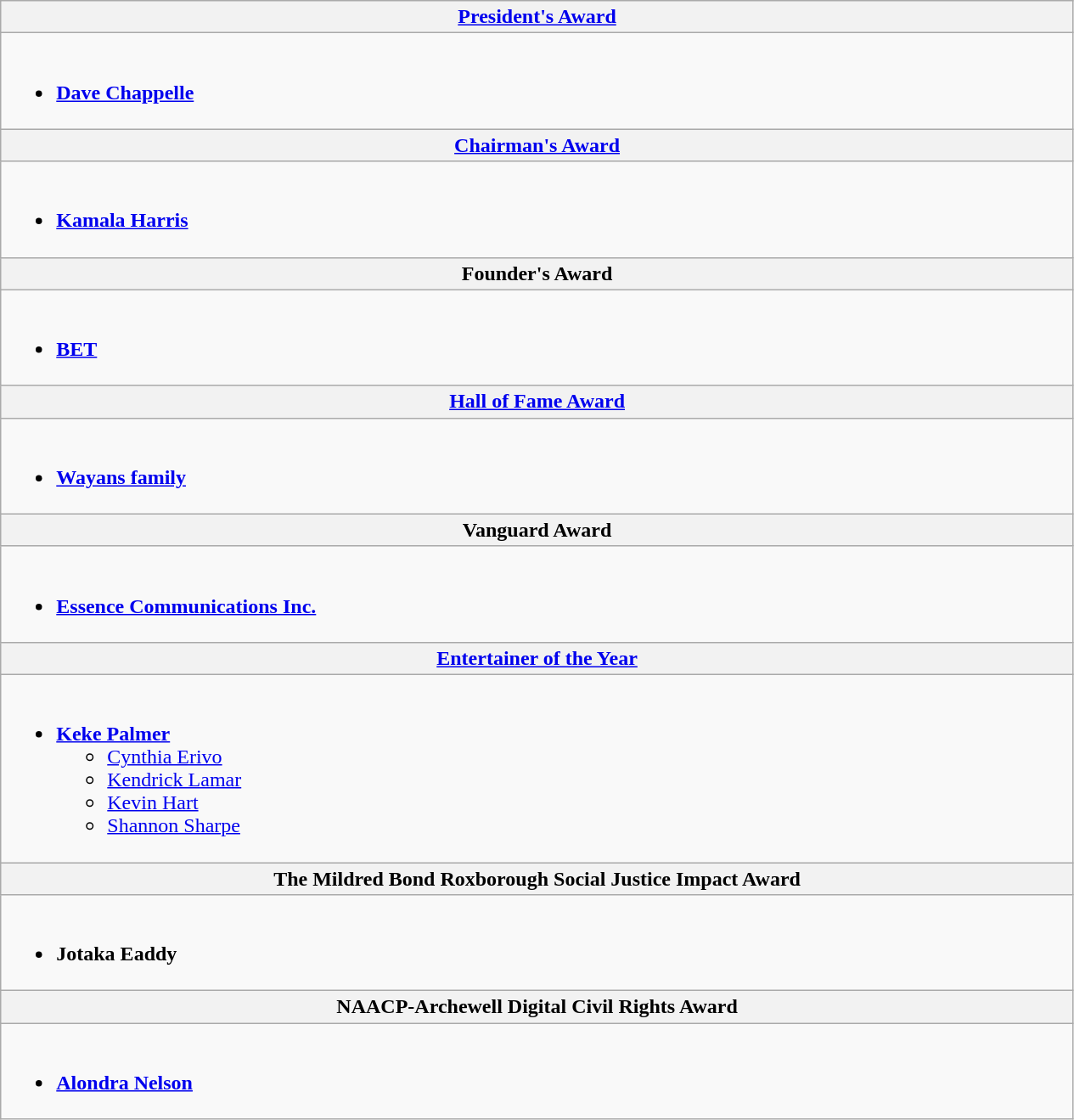<table class="wikitable">
<tr>
<th style="width=50%"><a href='#'>President's Award</a></th>
</tr>
<tr>
<td valign="top" width="50%"><br><ul><li><strong><a href='#'>Dave Chappelle</a></strong></li></ul></td>
</tr>
<tr>
<th style="width=50%"><a href='#'>Chairman's Award</a></th>
</tr>
<tr>
<td width="50%" valign="top"><br><ul><li><strong><a href='#'>Kamala Harris</a></strong></li></ul></td>
</tr>
<tr>
<th style="width=50%">Founder's Award</th>
</tr>
<tr>
<td width="50%" valign="top"><br><ul><li><strong><a href='#'>BET</a></strong></li></ul></td>
</tr>
<tr>
<th style="width=50%"><a href='#'>Hall of Fame Award</a></th>
</tr>
<tr>
<td width="50%" valign="top"><br><ul><li><strong><a href='#'>Wayans family</a></strong></li></ul></td>
</tr>
<tr>
<th style="width=50%">Vanguard Award</th>
</tr>
<tr>
<td width="50%" valign="top"><br><ul><li><strong><a href='#'>Essence Communications Inc.</a></strong></li></ul></td>
</tr>
<tr>
<th style="width=50%"><a href='#'>Entertainer of the Year</a></th>
</tr>
<tr>
<td width="50%" valign="top"><br><ul><li><strong><a href='#'>Keke Palmer</a></strong><ul><li><a href='#'>Cynthia Erivo</a></li><li><a href='#'>Kendrick Lamar</a></li><li><a href='#'>Kevin Hart</a></li><li><a href='#'>Shannon Sharpe</a></li></ul></li></ul></td>
</tr>
<tr>
<th style="width=50%">The Mildred Bond Roxborough Social Justice Impact Award</th>
</tr>
<tr>
<td width="50%" valign="top"><br><ul><li><strong>Jotaka Eaddy</strong></li></ul></td>
</tr>
<tr>
<th style="width=50%">NAACP-Archewell Digital Civil Rights Award</th>
</tr>
<tr>
<td width="50%" valign="top"><br><ul><li><strong><a href='#'>Alondra Nelson</a></strong></li></ul></td>
</tr>
</table>
